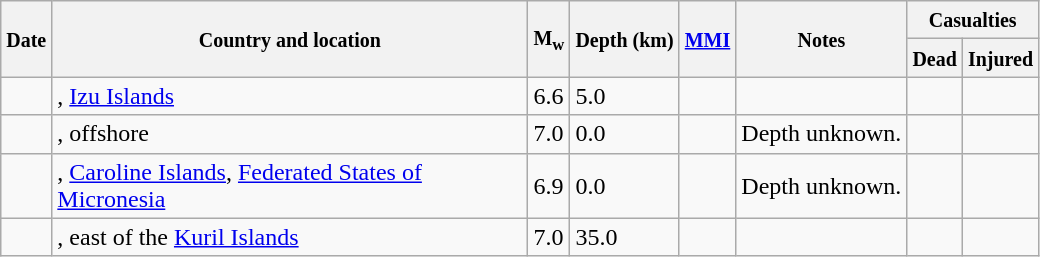<table class="wikitable sortable sort-under" style="border:1px black; margin-left:1em;">
<tr>
<th rowspan="2"><small>Date</small></th>
<th rowspan="2" style="width: 310px"><small>Country and location</small></th>
<th rowspan="2"><small>M<sub>w</sub></small></th>
<th rowspan="2"><small>Depth (km)</small></th>
<th rowspan="2"><small><a href='#'>MMI</a></small></th>
<th rowspan="2" class="unsortable"><small>Notes</small></th>
<th colspan="2"><small>Casualties</small></th>
</tr>
<tr>
<th><small>Dead</small></th>
<th><small>Injured</small></th>
</tr>
<tr>
<td></td>
<td>, <a href='#'>Izu Islands</a></td>
<td>6.6</td>
<td>5.0</td>
<td></td>
<td></td>
<td></td>
<td></td>
</tr>
<tr>
<td></td>
<td>, offshore</td>
<td>7.0</td>
<td>0.0</td>
<td></td>
<td>Depth unknown.</td>
<td></td>
<td></td>
</tr>
<tr>
<td></td>
<td>, <a href='#'>Caroline Islands</a>, <a href='#'>Federated States of Micronesia</a></td>
<td>6.9</td>
<td>0.0</td>
<td></td>
<td>Depth unknown.</td>
<td></td>
<td></td>
</tr>
<tr>
<td></td>
<td>, east of the <a href='#'>Kuril Islands</a></td>
<td>7.0</td>
<td>35.0</td>
<td></td>
<td></td>
<td></td>
<td></td>
</tr>
</table>
